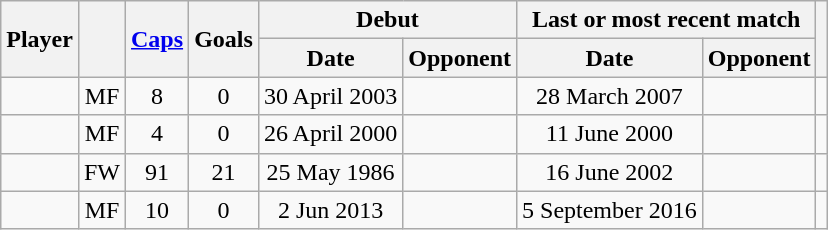<table class="wikitable sortable" style="text-align: center;">
<tr>
<th scope=col rowspan=2>Player</th>
<th scope=col rowspan=2></th>
<th scope=col rowspan=2><a href='#'>Caps</a></th>
<th scope=col rowspan=2>Goals</th>
<th scope=col colspan=2>Debut</th>
<th scope=col colspan=2>Last or most recent match</th>
<th scope=col rowspan=2 class=unsortable></th>
</tr>
<tr class=unsortable>
<th scope=col>Date</th>
<th scope=col>Opponent</th>
<th scope=col>Date</th>
<th scope=col>Opponent</th>
</tr>
<tr>
<td></td>
<td>MF</td>
<td>8</td>
<td>0</td>
<td>30 April 2003</td>
<td align=left></td>
<td>28 March 2007</td>
<td align=left></td>
<td></td>
</tr>
<tr>
<td></td>
<td>MF</td>
<td>4</td>
<td>0</td>
<td>26 April 2000</td>
<td align=left></td>
<td>11 June 2000</td>
<td align=left></td>
<td></td>
</tr>
<tr>
<td></td>
<td>FW</td>
<td>91</td>
<td>21</td>
<td>25 May 1986</td>
<td align=left></td>
<td>16 June 2002</td>
<td align=left></td>
<td></td>
</tr>
<tr>
<td></td>
<td>MF</td>
<td>10</td>
<td>0</td>
<td>2 Jun 2013</td>
<td align=left></td>
<td>5 September 2016</td>
<td align=left></td>
<td></td>
</tr>
</table>
